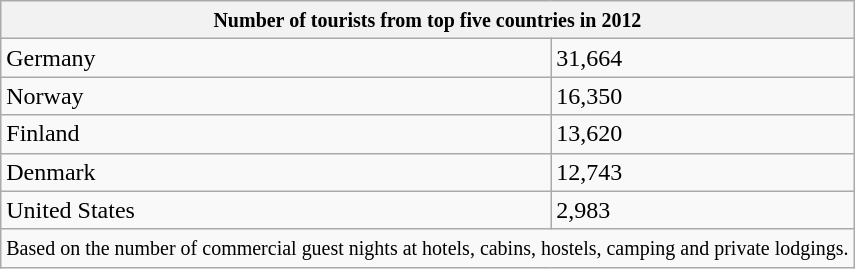<table class="wikitable collapsible collapsed">
<tr>
<th colspan=2><small>Number of tourists from top five countries in 2012</small></th>
</tr>
<tr>
<td> Germany</td>
<td>31,664</td>
</tr>
<tr>
<td> Norway</td>
<td>16,350</td>
</tr>
<tr>
<td> Finland</td>
<td>13,620</td>
</tr>
<tr>
<td> Denmark</td>
<td>12,743</td>
</tr>
<tr>
<td> United States</td>
<td>2,983</td>
</tr>
<tr>
<td colspan=2><small>Based on the number of commercial guest nights at hotels, cabins, hostels, camping and private lodgings.</small></td>
</tr>
</table>
